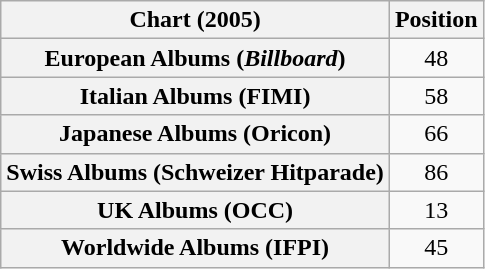<table class="wikitable sortable plainrowheaders" style="text-align:center">
<tr>
<th>Chart (2005)</th>
<th>Position</th>
</tr>
<tr>
<th scope="row">European Albums (<em>Billboard</em>)</th>
<td style="text-align:center;">48</td>
</tr>
<tr>
<th scope="row">Italian Albums (FIMI)</th>
<td style="text-align:center;">58</td>
</tr>
<tr>
<th scope="row">Japanese Albums (Oricon)</th>
<td style="text-align:center;">66</td>
</tr>
<tr>
<th scope="row">Swiss Albums (Schweizer Hitparade)</th>
<td>86</td>
</tr>
<tr>
<th scope="row">UK Albums (OCC)</th>
<td>13</td>
</tr>
<tr>
<th scope="row">Worldwide Albums (IFPI)</th>
<td>45</td>
</tr>
</table>
